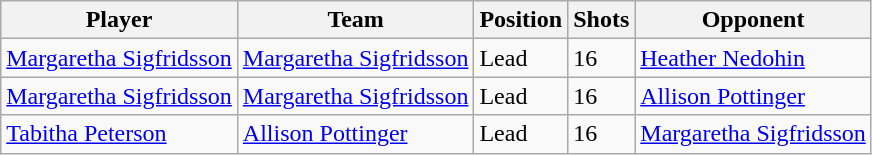<table class="wikitable sortable">
<tr>
<th>Player</th>
<th>Team</th>
<th>Position</th>
<th>Shots</th>
<th>Opponent</th>
</tr>
<tr>
<td><a href='#'>Margaretha Sigfridsson</a></td>
<td> <a href='#'>Margaretha Sigfridsson</a></td>
<td>Lead</td>
<td>16</td>
<td> <a href='#'>Heather Nedohin</a></td>
</tr>
<tr>
<td><a href='#'>Margaretha Sigfridsson</a></td>
<td> <a href='#'>Margaretha Sigfridsson</a></td>
<td>Lead</td>
<td>16</td>
<td> <a href='#'>Allison Pottinger</a></td>
</tr>
<tr>
<td><a href='#'>Tabitha Peterson</a></td>
<td> <a href='#'>Allison Pottinger</a></td>
<td>Lead</td>
<td>16</td>
<td> <a href='#'>Margaretha Sigfridsson</a></td>
</tr>
</table>
